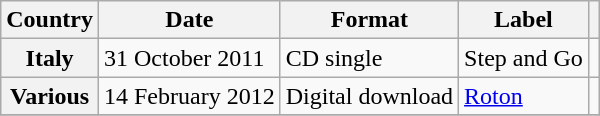<table class="wikitable plainrowheaders unsortable">
<tr>
<th>Country</th>
<th>Date</th>
<th>Format</th>
<th>Label</th>
<th></th>
</tr>
<tr>
<th scope="row">Italy</th>
<td>31 October 2011</td>
<td>CD single</td>
<td>Step and Go</td>
<td></td>
</tr>
<tr>
<th scope="row">Various</th>
<td>14 February 2012</td>
<td>Digital download</td>
<td><a href='#'>Roton</a></td>
<td></td>
</tr>
<tr>
</tr>
</table>
